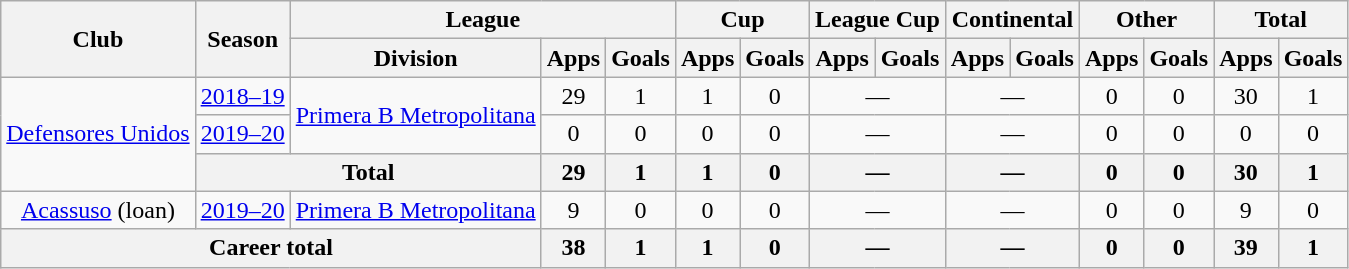<table class="wikitable" style="text-align:center">
<tr>
<th rowspan="2">Club</th>
<th rowspan="2">Season</th>
<th colspan="3">League</th>
<th colspan="2">Cup</th>
<th colspan="2">League Cup</th>
<th colspan="2">Continental</th>
<th colspan="2">Other</th>
<th colspan="2">Total</th>
</tr>
<tr>
<th>Division</th>
<th>Apps</th>
<th>Goals</th>
<th>Apps</th>
<th>Goals</th>
<th>Apps</th>
<th>Goals</th>
<th>Apps</th>
<th>Goals</th>
<th>Apps</th>
<th>Goals</th>
<th>Apps</th>
<th>Goals</th>
</tr>
<tr>
<td rowspan="3"><a href='#'>Defensores Unidos</a></td>
<td><a href='#'>2018–19</a></td>
<td rowspan="2"><a href='#'>Primera B Metropolitana</a></td>
<td>29</td>
<td>1</td>
<td>1</td>
<td>0</td>
<td colspan="2">—</td>
<td colspan="2">—</td>
<td>0</td>
<td>0</td>
<td>30</td>
<td>1</td>
</tr>
<tr>
<td><a href='#'>2019–20</a></td>
<td>0</td>
<td>0</td>
<td>0</td>
<td>0</td>
<td colspan="2">—</td>
<td colspan="2">—</td>
<td>0</td>
<td>0</td>
<td>0</td>
<td>0</td>
</tr>
<tr>
<th colspan="2">Total</th>
<th>29</th>
<th>1</th>
<th>1</th>
<th>0</th>
<th colspan="2">—</th>
<th colspan="2">—</th>
<th>0</th>
<th>0</th>
<th>30</th>
<th>1</th>
</tr>
<tr>
<td rowspan="1"><a href='#'>Acassuso</a> (loan)</td>
<td><a href='#'>2019–20</a></td>
<td rowspan="1"><a href='#'>Primera B Metropolitana</a></td>
<td>9</td>
<td>0</td>
<td>0</td>
<td>0</td>
<td colspan="2">—</td>
<td colspan="2">—</td>
<td>0</td>
<td>0</td>
<td>9</td>
<td>0</td>
</tr>
<tr>
<th colspan="3">Career total</th>
<th>38</th>
<th>1</th>
<th>1</th>
<th>0</th>
<th colspan="2">—</th>
<th colspan="2">—</th>
<th>0</th>
<th>0</th>
<th>39</th>
<th>1</th>
</tr>
</table>
